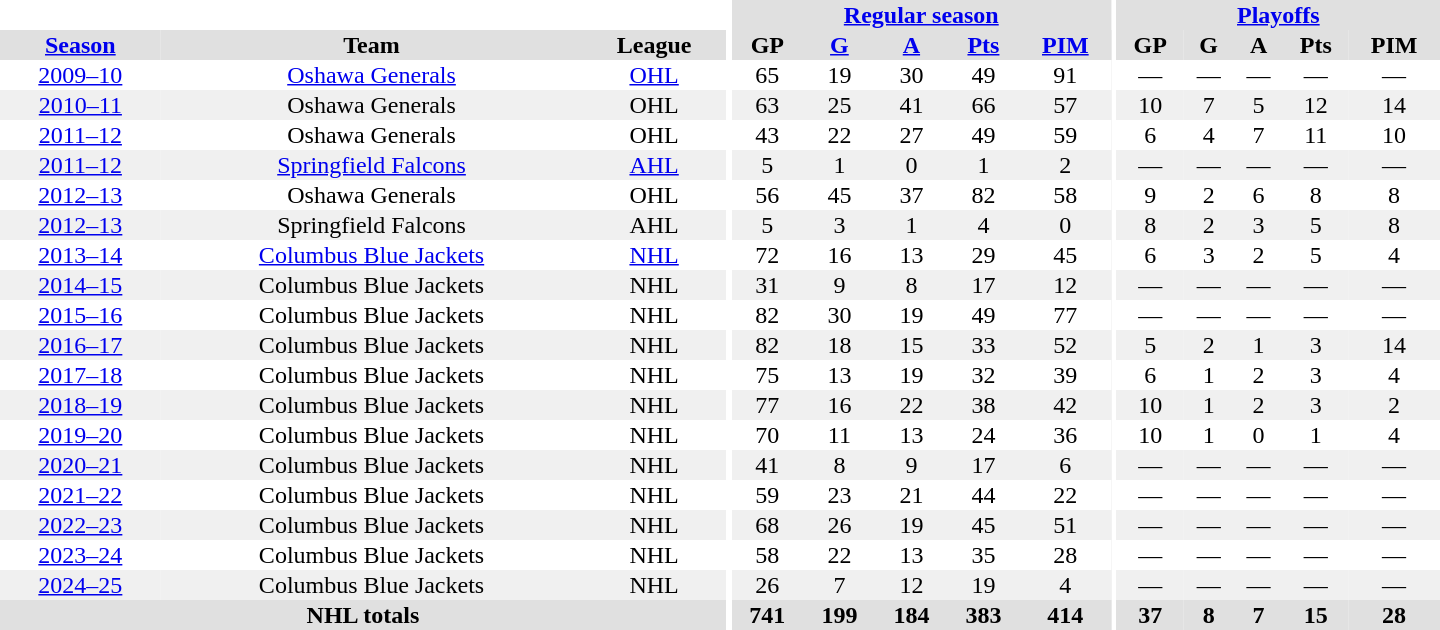<table border="0" cellpadding="1" cellspacing="0" style="text-align:center; width:60em">
<tr bgcolor="#e0e0e0">
<th colspan="3" bgcolor="#ffffff"></th>
<th rowspan="99" bgcolor="#ffffff"></th>
<th colspan="5"><a href='#'>Regular season</a></th>
<th rowspan="99" bgcolor="#ffffff"></th>
<th colspan="5"><a href='#'>Playoffs</a></th>
</tr>
<tr bgcolor="#e0e0e0">
<th><a href='#'>Season</a></th>
<th>Team</th>
<th>League</th>
<th>GP</th>
<th><a href='#'>G</a></th>
<th><a href='#'>A</a></th>
<th><a href='#'>Pts</a></th>
<th><a href='#'>PIM</a></th>
<th>GP</th>
<th>G</th>
<th>A</th>
<th>Pts</th>
<th>PIM</th>
</tr>
<tr>
<td><a href='#'>2009–10</a></td>
<td><a href='#'>Oshawa Generals</a></td>
<td><a href='#'>OHL</a></td>
<td>65</td>
<td>19</td>
<td>30</td>
<td>49</td>
<td>91</td>
<td>—</td>
<td>—</td>
<td>—</td>
<td>—</td>
<td>—</td>
</tr>
<tr bgcolor="#f0f0f0">
<td><a href='#'>2010–11</a></td>
<td>Oshawa Generals</td>
<td>OHL</td>
<td>63</td>
<td>25</td>
<td>41</td>
<td>66</td>
<td>57</td>
<td>10</td>
<td>7</td>
<td>5</td>
<td>12</td>
<td>14</td>
</tr>
<tr>
<td><a href='#'>2011–12</a></td>
<td>Oshawa Generals</td>
<td>OHL</td>
<td>43</td>
<td>22</td>
<td>27</td>
<td>49</td>
<td>59</td>
<td>6</td>
<td>4</td>
<td>7</td>
<td>11</td>
<td>10</td>
</tr>
<tr bgcolor="#f0f0f0">
<td><a href='#'>2011–12</a></td>
<td><a href='#'>Springfield Falcons</a></td>
<td><a href='#'>AHL</a></td>
<td>5</td>
<td>1</td>
<td>0</td>
<td>1</td>
<td>2</td>
<td>—</td>
<td>—</td>
<td>—</td>
<td>—</td>
<td>—</td>
</tr>
<tr>
<td><a href='#'>2012–13</a></td>
<td>Oshawa Generals</td>
<td>OHL</td>
<td>56</td>
<td>45</td>
<td>37</td>
<td>82</td>
<td>58</td>
<td>9</td>
<td>2</td>
<td>6</td>
<td>8</td>
<td>8</td>
</tr>
<tr bgcolor="#f0f0f0">
<td><a href='#'>2012–13</a></td>
<td>Springfield Falcons</td>
<td>AHL</td>
<td>5</td>
<td>3</td>
<td>1</td>
<td>4</td>
<td>0</td>
<td>8</td>
<td>2</td>
<td>3</td>
<td>5</td>
<td>8</td>
</tr>
<tr>
<td><a href='#'>2013–14</a></td>
<td><a href='#'>Columbus Blue Jackets</a></td>
<td><a href='#'>NHL</a></td>
<td>72</td>
<td>16</td>
<td>13</td>
<td>29</td>
<td>45</td>
<td>6</td>
<td>3</td>
<td>2</td>
<td>5</td>
<td>4</td>
</tr>
<tr bgcolor="#f0f0f0">
<td><a href='#'>2014–15</a></td>
<td>Columbus Blue Jackets</td>
<td>NHL</td>
<td>31</td>
<td>9</td>
<td>8</td>
<td>17</td>
<td>12</td>
<td>—</td>
<td>—</td>
<td>—</td>
<td>—</td>
<td>—</td>
</tr>
<tr>
<td><a href='#'>2015–16</a></td>
<td>Columbus Blue Jackets</td>
<td>NHL</td>
<td>82</td>
<td>30</td>
<td>19</td>
<td>49</td>
<td>77</td>
<td>—</td>
<td>—</td>
<td>—</td>
<td>—</td>
<td>—</td>
</tr>
<tr bgcolor="#f0f0f0">
<td><a href='#'>2016–17</a></td>
<td>Columbus Blue Jackets</td>
<td>NHL</td>
<td>82</td>
<td>18</td>
<td>15</td>
<td>33</td>
<td>52</td>
<td>5</td>
<td>2</td>
<td>1</td>
<td>3</td>
<td>14</td>
</tr>
<tr>
<td><a href='#'>2017–18</a></td>
<td>Columbus Blue Jackets</td>
<td>NHL</td>
<td>75</td>
<td>13</td>
<td>19</td>
<td>32</td>
<td>39</td>
<td>6</td>
<td>1</td>
<td>2</td>
<td>3</td>
<td>4</td>
</tr>
<tr bgcolor="#f0f0f0">
<td><a href='#'>2018–19</a></td>
<td>Columbus Blue Jackets</td>
<td>NHL</td>
<td>77</td>
<td>16</td>
<td>22</td>
<td>38</td>
<td>42</td>
<td>10</td>
<td>1</td>
<td>2</td>
<td>3</td>
<td>2</td>
</tr>
<tr>
<td><a href='#'>2019–20</a></td>
<td>Columbus Blue Jackets</td>
<td>NHL</td>
<td>70</td>
<td>11</td>
<td>13</td>
<td>24</td>
<td>36</td>
<td>10</td>
<td>1</td>
<td>0</td>
<td>1</td>
<td>4</td>
</tr>
<tr bgcolor="#f0f0f0">
<td><a href='#'>2020–21</a></td>
<td>Columbus Blue Jackets</td>
<td>NHL</td>
<td>41</td>
<td>8</td>
<td>9</td>
<td>17</td>
<td>6</td>
<td>—</td>
<td>—</td>
<td>—</td>
<td>—</td>
<td>—</td>
</tr>
<tr>
<td><a href='#'>2021–22</a></td>
<td>Columbus Blue Jackets</td>
<td>NHL</td>
<td>59</td>
<td>23</td>
<td>21</td>
<td>44</td>
<td>22</td>
<td>—</td>
<td>—</td>
<td>—</td>
<td>—</td>
<td>—</td>
</tr>
<tr bgcolor="#f0f0f0">
<td><a href='#'>2022–23</a></td>
<td>Columbus Blue Jackets</td>
<td>NHL</td>
<td>68</td>
<td>26</td>
<td>19</td>
<td>45</td>
<td>51</td>
<td>—</td>
<td>—</td>
<td>—</td>
<td>—</td>
<td>—</td>
</tr>
<tr>
<td><a href='#'>2023–24</a></td>
<td>Columbus Blue Jackets</td>
<td>NHL</td>
<td>58</td>
<td>22</td>
<td>13</td>
<td>35</td>
<td>28</td>
<td>—</td>
<td>—</td>
<td>—</td>
<td>—</td>
<td>—</td>
</tr>
<tr bgcolor="#f0f0f0">
<td><a href='#'>2024–25</a></td>
<td>Columbus Blue Jackets</td>
<td>NHL</td>
<td>26</td>
<td>7</td>
<td>12</td>
<td>19</td>
<td>4</td>
<td>—</td>
<td>—</td>
<td>—</td>
<td>—</td>
<td>—</td>
</tr>
<tr bgcolor="#e0e0e0">
<th colspan="3">NHL totals</th>
<th>741</th>
<th>199</th>
<th>184</th>
<th>383</th>
<th>414</th>
<th>37</th>
<th>8</th>
<th>7</th>
<th>15</th>
<th>28</th>
</tr>
</table>
